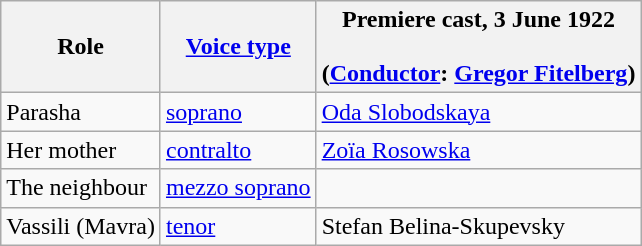<table class="wikitable">
<tr>
<th>Role</th>
<th><a href='#'>Voice type</a></th>
<th>Premiere cast, 3 June 1922<br><br>(<a href='#'>Conductor</a>: <a href='#'>Gregor Fitelberg</a>)</th>
</tr>
<tr>
<td>Parasha</td>
<td><a href='#'>soprano</a></td>
<td><a href='#'>Oda Slobodskaya</a></td>
</tr>
<tr>
<td>Her mother</td>
<td><a href='#'>contralto</a></td>
<td><a href='#'>Zoïa Rosowska</a></td>
</tr>
<tr>
<td>The neighbour</td>
<td><a href='#'>mezzo soprano</a></td>
<td></td>
</tr>
<tr>
<td>Vassili (Mavra)</td>
<td><a href='#'>tenor</a></td>
<td>Stefan Belina-Skupevsky</td>
</tr>
</table>
